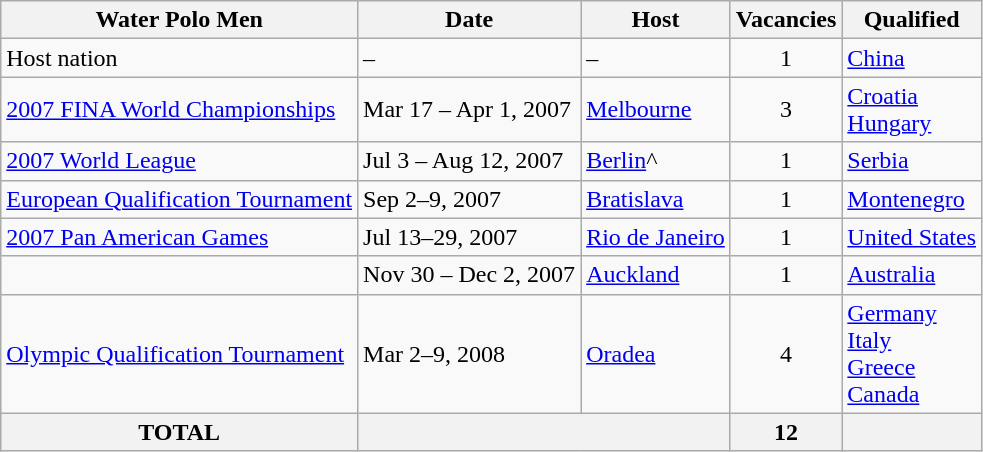<table class="wikitable">
<tr>
<th>Water Polo Men</th>
<th>Date</th>
<th>Host</th>
<th>Vacancies</th>
<th>Qualified</th>
</tr>
<tr>
<td>Host nation</td>
<td>–</td>
<td>–</td>
<td align="center">1</td>
<td> <a href='#'>China</a></td>
</tr>
<tr>
<td><a href='#'>2007 FINA World Championships</a></td>
<td>Mar 17 – Apr 1, 2007</td>
<td> <a href='#'>Melbourne</a></td>
<td align="center">3</td>
<td> <a href='#'>Croatia</a><br> <a href='#'>Hungary</a><br></td>
</tr>
<tr>
<td><a href='#'>2007 World League</a></td>
<td>Jul 3 – Aug 12, 2007</td>
<td> <a href='#'>Berlin</a>^</td>
<td align="center">1</td>
<td> <a href='#'>Serbia</a></td>
</tr>
<tr>
<td><a href='#'>European Qualification Tournament</a></td>
<td>Sep 2–9, 2007</td>
<td> <a href='#'>Bratislava</a></td>
<td align="center">1</td>
<td> <a href='#'>Montenegro</a></td>
</tr>
<tr>
<td><a href='#'>2007 Pan American Games</a></td>
<td>Jul 13–29, 2007</td>
<td> <a href='#'>Rio de Janeiro</a></td>
<td align="center">1</td>
<td> <a href='#'>United States</a></td>
</tr>
<tr>
<td></td>
<td>Nov 30 – Dec 2, 2007</td>
<td> <a href='#'>Auckland</a></td>
<td align="center">1</td>
<td> <a href='#'>Australia</a></td>
</tr>
<tr>
<td><a href='#'>Olympic Qualification Tournament</a></td>
<td>Mar 2–9, 2008</td>
<td> <a href='#'>Oradea</a></td>
<td align="center">4</td>
<td> <a href='#'>Germany</a> <br>  <a href='#'>Italy</a> <br>  <a href='#'>Greece</a> <br>  <a href='#'>Canada</a></td>
</tr>
<tr>
<th>TOTAL</th>
<th colspan="2"></th>
<th>12</th>
<th></th>
</tr>
</table>
